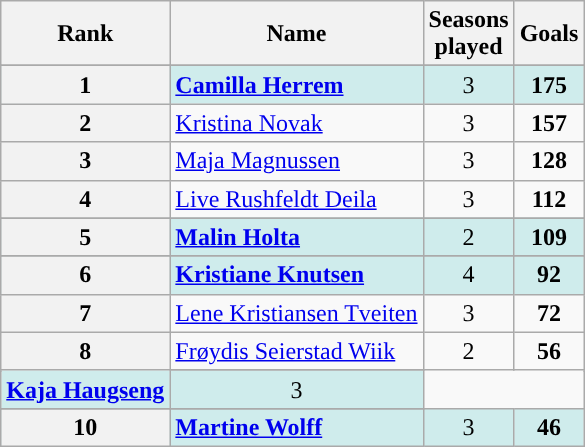<table class="wikitable" style="text-align: center;">
<tr>
<th>Rank</th>
<th class="unsortable">Name</th>
<th>Seasons<br>played</th>
<th>Goals</th>
</tr>
<tr>
</tr>
<tr style="background-color: #CFECEC;">
<th>1</th>
<td style="text-align: left;"> <strong><a href='#'>Camilla Herrem</a></strong></td>
<td>3</td>
<td><strong>175</strong></td>
</tr>
<tr>
<th>2</th>
<td style="text-align: left;"> <a href='#'>Kristina Novak</a></td>
<td>3</td>
<td><strong>157</strong></td>
</tr>
<tr>
<th>3</th>
<td style="text-align: left;"> <a href='#'>Maja Magnussen</a></td>
<td>3</td>
<td><strong>128</strong></td>
</tr>
<tr>
<th>4</th>
<td style="text-align: left;"> <a href='#'>Live Rushfeldt Deila</a></td>
<td>3</td>
<td><strong>112</strong></td>
</tr>
<tr>
</tr>
<tr style="background-color: #CFECEC;">
<th>5</th>
<td style="text-align: left;"> <strong><a href='#'>Malin Holta</a></strong></td>
<td>2</td>
<td><strong>109</strong></td>
</tr>
<tr>
</tr>
<tr style="background-color: #CFECEC;">
<th>6</th>
<td style="text-align: left;"> <strong><a href='#'>Kristiane Knutsen</a></strong></td>
<td>4</td>
<td><strong>92</strong></td>
</tr>
<tr>
<th>7</th>
<td style="text-align: left;"> <a href='#'>Lene Kristiansen Tveiten</a></td>
<td>3</td>
<td><strong>72</strong></td>
</tr>
<tr>
<th rowspan=2>8</th>
<td style="text-align: left;"> <a href='#'>Frøydis Seierstad Wiik</a></td>
<td>2</td>
<td rowspan=2><strong>56</strong></td>
</tr>
<tr>
</tr>
<tr style="background-color: #CFECEC;">
<td style="text-align: left;"> <strong><a href='#'>Kaja Haugseng</a></strong></td>
<td>3</td>
</tr>
<tr>
</tr>
<tr style="background-color: #CFECEC;">
<th>10</th>
<td style="text-align: left;"> <strong><a href='#'>Martine Wolff</a></strong></td>
<td>3</td>
<td><strong>46</strong></td>
</tr>
</table>
